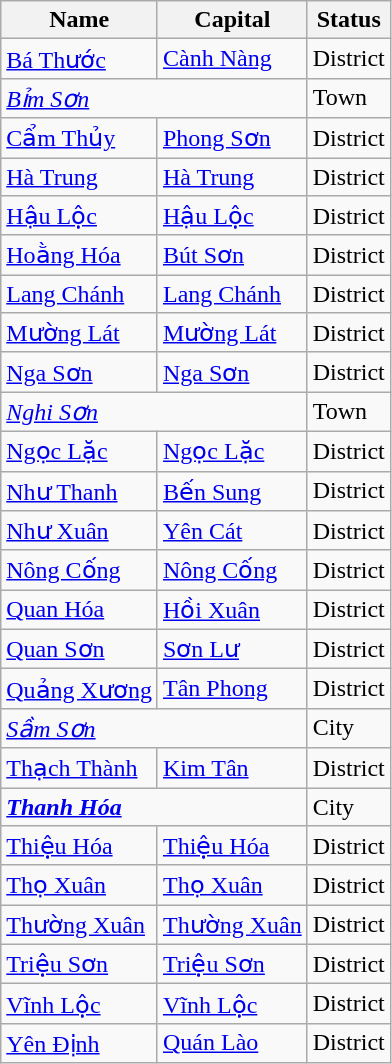<table class="wikitable sortable">
<tr>
<th>Name</th>
<th>Capital</th>
<th>Status</th>
</tr>
<tr>
<td><a href='#'>Bá Thước</a></td>
<td><a href='#'>Cành Nàng</a></td>
<td>District</td>
</tr>
<tr>
<td colspan="2"><em><a href='#'>Bỉm Sơn</a></em></td>
<td>Town</td>
</tr>
<tr>
<td><a href='#'>Cẩm Thủy</a></td>
<td><a href='#'>Phong Sơn</a></td>
<td>District</td>
</tr>
<tr>
<td><a href='#'>Hà Trung</a></td>
<td><a href='#'>Hà Trung</a></td>
<td>District</td>
</tr>
<tr>
<td><a href='#'>Hậu Lộc</a></td>
<td><a href='#'>Hậu Lộc</a></td>
<td>District</td>
</tr>
<tr>
<td><a href='#'>Hoằng Hóa</a></td>
<td><a href='#'>Bút Sơn</a></td>
<td>District</td>
</tr>
<tr>
<td><a href='#'>Lang Chánh</a></td>
<td><a href='#'>Lang Chánh</a></td>
<td>District</td>
</tr>
<tr>
<td><a href='#'>Mường Lát</a></td>
<td><a href='#'>Mường Lát</a></td>
<td>District</td>
</tr>
<tr>
<td><a href='#'>Nga Sơn</a></td>
<td><a href='#'>Nga Sơn</a></td>
<td>District</td>
</tr>
<tr>
<td colspan="2"><em><a href='#'>Nghi Sơn</a></em></td>
<td>Town</td>
</tr>
<tr>
<td><a href='#'>Ngọc Lặc</a></td>
<td><a href='#'>Ngọc Lặc</a></td>
<td>District</td>
</tr>
<tr>
<td><a href='#'>Như Thanh</a></td>
<td><a href='#'>Bến Sung</a></td>
<td>District</td>
</tr>
<tr>
<td><a href='#'>Như Xuân</a></td>
<td><a href='#'>Yên Cát</a></td>
<td>District</td>
</tr>
<tr>
<td><a href='#'>Nông Cống</a></td>
<td><a href='#'>Nông Cống</a></td>
<td>District</td>
</tr>
<tr>
<td><a href='#'>Quan Hóa</a></td>
<td><a href='#'>Hồi Xuân</a></td>
<td>District</td>
</tr>
<tr>
<td><a href='#'>Quan Sơn</a></td>
<td><a href='#'>Sơn Lư</a></td>
<td>District</td>
</tr>
<tr>
<td><a href='#'>Quảng Xương</a></td>
<td><a href='#'>Tân Phong</a></td>
<td>District</td>
</tr>
<tr>
<td colspan="2"><em><a href='#'>Sầm Sơn</a></em></td>
<td>City</td>
</tr>
<tr>
<td><a href='#'>Thạch Thành</a></td>
<td><a href='#'>Kim Tân</a></td>
<td>District</td>
</tr>
<tr>
<td colspan="2"><strong><em><a href='#'>Thanh Hóa</a></em></strong></td>
<td>City</td>
</tr>
<tr>
<td><a href='#'>Thiệu Hóa</a></td>
<td><a href='#'>Thiệu Hóa</a></td>
<td>District</td>
</tr>
<tr>
<td><a href='#'>Thọ Xuân</a></td>
<td><a href='#'>Thọ Xuân</a></td>
<td>District</td>
</tr>
<tr>
<td><a href='#'>Thường Xuân</a></td>
<td><a href='#'>Thường Xuân</a></td>
<td>District</td>
</tr>
<tr>
<td><a href='#'>Triệu Sơn</a></td>
<td><a href='#'>Triệu Sơn</a></td>
<td>District</td>
</tr>
<tr>
<td><a href='#'>Vĩnh Lộc</a></td>
<td><a href='#'>Vĩnh Lộc</a></td>
<td>District</td>
</tr>
<tr>
<td><a href='#'>Yên Định</a></td>
<td><a href='#'>Quán Lào</a></td>
<td>District</td>
</tr>
</table>
